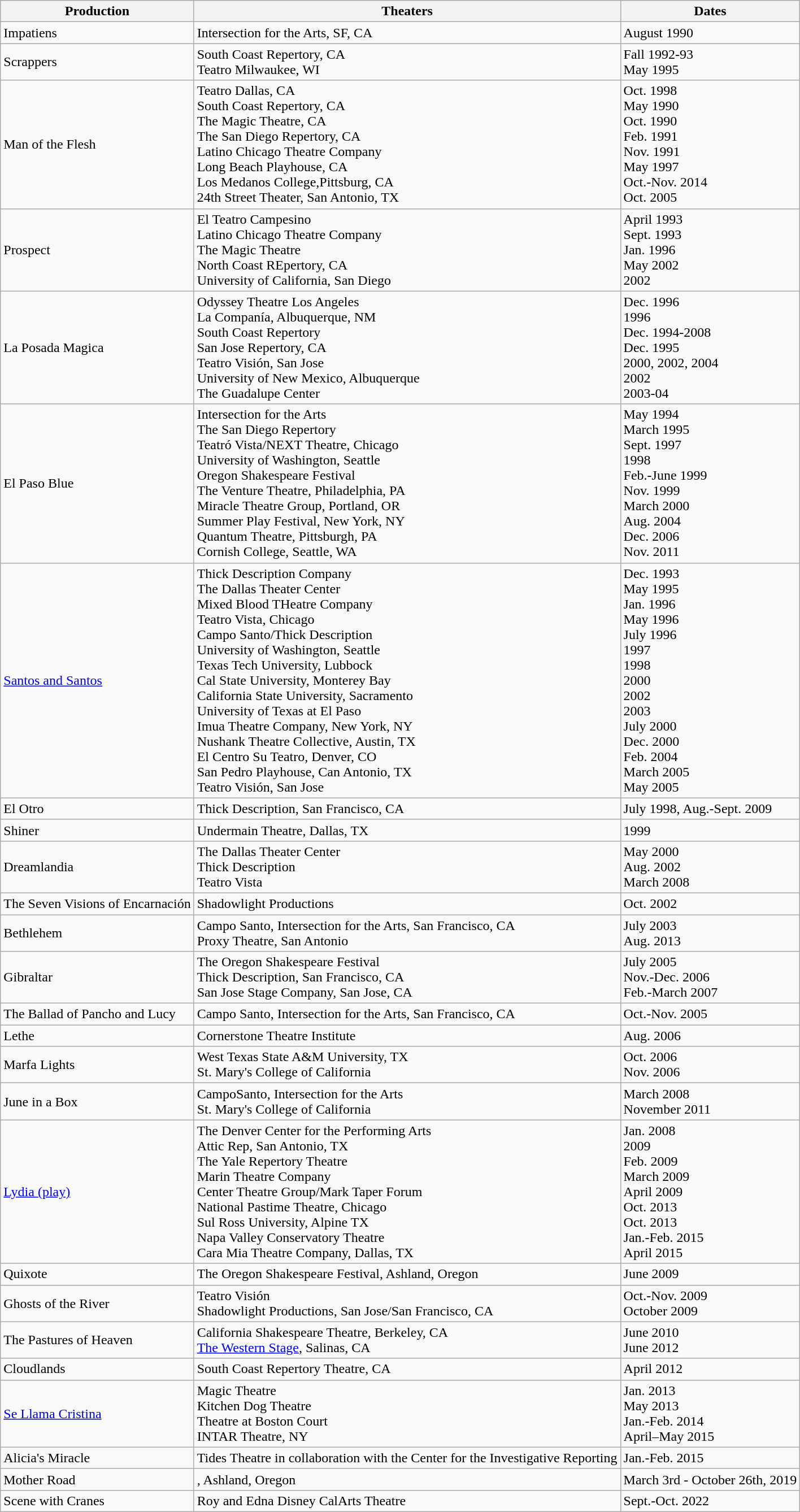<table class="wikitable">
<tr>
<th>Production</th>
<th>Theaters</th>
<th>Dates</th>
</tr>
<tr>
<td>Impatiens</td>
<td>Intersection for the Arts, SF, CA</td>
<td>August 1990</td>
</tr>
<tr>
<td>Scrappers</td>
<td>South Coast Repertory, CA<br>Teatro Milwaukee, WI</td>
<td>Fall 1992-93<br>May 1995</td>
</tr>
<tr>
<td>Man of the Flesh</td>
<td>Teatro Dallas, CA<br>South Coast Repertory, CA<br>The Magic Theatre, CA<br>The San Diego Repertory, CA<br>Latino Chicago Theatre Company<br>Long Beach Playhouse, CA<br>Los Medanos College,Pittsburg, CA<br>24th Street Theater, San Antonio, TX</td>
<td>Oct. 1998<br>May 1990<br>Oct. 1990<br>Feb. 1991<br>Nov. 1991<br>May 1997<br>Oct.-Nov. 2014<br>Oct. 2005</td>
</tr>
<tr>
<td>Prospect</td>
<td>El Teatro Campesino<br>Latino Chicago Theatre Company<br>The Magic Theatre<br>North Coast REpertory, CA<br>University of California, San Diego</td>
<td>April 1993<br>Sept. 1993<br>Jan. 1996<br>May 2002<br>2002</td>
</tr>
<tr>
<td>La Posada Magica</td>
<td>Odyssey Theatre Los Angeles<br>La Companía, Albuquerque, NM<br>South Coast Repertory<br>San Jose Repertory, CA<br>Teatro Visión, San Jose<br>University of New Mexico, Albuquerque<br>The Guadalupe Center</td>
<td>Dec. 1996<br>1996<br>Dec. 1994-2008<br>Dec. 1995<br>2000, 2002, 2004<br>2002<br>2003-04</td>
</tr>
<tr>
<td>El Paso Blue</td>
<td>Intersection for the Arts<br>The San Diego Repertory<br>Teatró Vista/NEXT Theatre, Chicago<br>University of Washington, Seattle<br>Oregon Shakespeare Festival<br>The Venture Theatre, Philadelphia, PA<br>Miracle Theatre Group, Portland, OR<br>Summer Play Festival, New York, NY<br>Quantum Theatre, Pittsburgh, PA<br>Cornish College, Seattle, WA</td>
<td>May 1994<br>March 1995<br>Sept. 1997<br>1998<br>Feb.-June 1999<br>Nov. 1999<br>March 2000<br>Aug. 2004<br>Dec. 2006<br>Nov. 2011</td>
</tr>
<tr>
<td><a href='#'>Santos and Santos</a></td>
<td>Thick Description Company<br>The Dallas Theater Center<br>Mixed Blood THeatre Company<br>Teatro Vista, Chicago<br>Campo Santo/Thick Description<br>University of Washington, Seattle<br>Texas Tech University, Lubbock<br>Cal State University, Monterey Bay<br>California State University, Sacramento<br>University of Texas at El Paso<br>Imua Theatre Company, New York, NY<br>Nushank Theatre Collective, Austin, TX<br>El Centro Su Teatro, Denver, CO<br>San Pedro Playhouse, Can Antonio, TX<br>Teatro Visión, San Jose</td>
<td>Dec. 1993<br>May 1995<br>Jan. 1996<br>May 1996<br>July 1996<br>1997<br>1998<br>2000<br>2002<br>2003<br>July 2000<br>Dec. 2000<br>Feb. 2004<br>March 2005<br>May 2005</td>
</tr>
<tr>
<td>El Otro</td>
<td>Thick Description, San Francisco, CA</td>
<td>July 1998, Aug.-Sept. 2009</td>
</tr>
<tr>
<td>Shiner</td>
<td>Undermain Theatre, Dallas, TX</td>
<td>1999</td>
</tr>
<tr>
<td>Dreamlandia</td>
<td>The Dallas Theater Center<br>Thick Description<br>Teatro Vista</td>
<td>May 2000<br>Aug. 2002<br>March 2008</td>
</tr>
<tr>
<td>The Seven Visions of Encarnación</td>
<td>Shadowlight Productions</td>
<td>Oct. 2002</td>
</tr>
<tr>
<td>Bethlehem</td>
<td>Campo Santo, Intersection for the Arts, San Francisco, CA<br>Proxy Theatre, San Antonio</td>
<td>July 2003<br>Aug. 2013</td>
</tr>
<tr>
<td>Gibraltar</td>
<td>The Oregon Shakespeare Festival<br>Thick Description, San Francisco, CA<br>San Jose Stage Company, San Jose, CA</td>
<td>July 2005<br>Nov.-Dec. 2006<br>Feb.-March 2007</td>
</tr>
<tr>
<td>The Ballad of Pancho and Lucy</td>
<td>Campo Santo, Intersection for the Arts, San Francisco, CA</td>
<td>Oct.-Nov. 2005</td>
</tr>
<tr>
<td>Lethe</td>
<td>Cornerstone Theatre Institute</td>
<td>Aug. 2006</td>
</tr>
<tr>
<td>Marfa Lights</td>
<td>West Texas State A&M University, TX<br>St. Mary's College of California</td>
<td>Oct. 2006<br>Nov. 2006</td>
</tr>
<tr>
<td>June in a Box</td>
<td>CampoSanto, Intersection for the Arts<br>St. Mary's College of California</td>
<td>March 2008<br>November 2011</td>
</tr>
<tr>
<td><a href='#'>Lydia (play)</a></td>
<td>The Denver Center for the Performing Arts<br>Attic Rep, San Antonio, TX<br>The Yale Repertory Theatre<br>Marin Theatre Company<br>Center Theatre Group/Mark Taper Forum<br>National Pastime Theatre, Chicago<br>Sul Ross University, Alpine TX<br>Napa Valley Conservatory Theatre<br>Cara Mia Theatre Company, Dallas, TX</td>
<td>Jan. 2008<br>2009<br>Feb. 2009<br>March 2009<br>April 2009<br>Oct. 2013<br>Oct. 2013<br>Jan.-Feb. 2015<br>April 2015</td>
</tr>
<tr>
<td>Quixote</td>
<td>The Oregon Shakespeare Festival, Ashland, Oregon</td>
<td>June 2009</td>
</tr>
<tr>
<td>Ghosts of the River</td>
<td>Teatro Visión<br>Shadowlight Productions, San Jose/San Francisco, CA</td>
<td>Oct.-Nov. 2009<br>October 2009</td>
</tr>
<tr>
<td>The Pastures of Heaven</td>
<td>California Shakespeare Theatre, Berkeley, CA<br><a href='#'>The Western Stage</a>, Salinas, CA</td>
<td>June 2010<br>June 2012</td>
</tr>
<tr>
<td>Cloudlands</td>
<td>South Coast Repertory Theatre, CA</td>
<td>April 2012</td>
</tr>
<tr>
<td><a href='#'>Se Llama Cristina</a></td>
<td>Magic Theatre<br>Kitchen Dog Theatre<br>Theatre at Boston Court<br>INTAR Theatre, NY</td>
<td>Jan. 2013<br>May 2013<br>Jan.-Feb. 2014<br>April–May 2015</td>
</tr>
<tr>
<td>Alicia's Miracle</td>
<td>Tides Theatre in collaboration with the Center for the Investigative Reporting</td>
<td>Jan.-Feb. 2015</td>
</tr>
<tr>
<td>Mother Road</td>
<td>, Ashland, Oregon</td>
<td>March 3rd - October 26th, 2019 </td>
</tr>
<tr>
<td>Scene with Cranes</td>
<td>Roy and Edna Disney CalArts Theatre</td>
<td>Sept.-Oct. 2022</td>
</tr>
</table>
